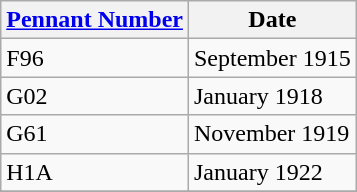<table class="wikitable" style="text-align:left">
<tr>
<th><a href='#'>Pennant Number</a></th>
<th>Date</th>
</tr>
<tr>
<td>F96</td>
<td>September 1915</td>
</tr>
<tr>
<td>G02</td>
<td>January 1918</td>
</tr>
<tr>
<td>G61</td>
<td>November 1919</td>
</tr>
<tr>
<td>H1A</td>
<td>January 1922</td>
</tr>
<tr>
</tr>
</table>
